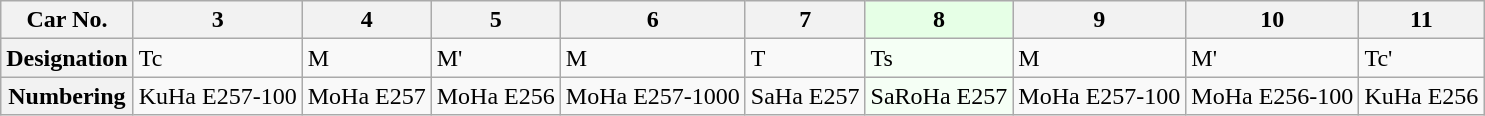<table class="wikitable">
<tr>
<th>Car No.</th>
<th>3</th>
<th>4</th>
<th>5</th>
<th>6</th>
<th>7</th>
<th style="background: #E6FFE6">8</th>
<th>9</th>
<th>10</th>
<th>11</th>
</tr>
<tr>
<th>Designation</th>
<td>Tc</td>
<td>M</td>
<td>M'</td>
<td>M</td>
<td>T</td>
<td style="background: #F5FFF5">Ts</td>
<td>M</td>
<td>M'</td>
<td>Tc'</td>
</tr>
<tr>
<th>Numbering</th>
<td>KuHa E257-100</td>
<td>MoHa E257</td>
<td>MoHa E256</td>
<td>MoHa E257-1000</td>
<td>SaHa E257</td>
<td style="background: #F5FFF5">SaRoHa E257</td>
<td>MoHa E257-100</td>
<td>MoHa E256-100</td>
<td>KuHa E256</td>
</tr>
</table>
